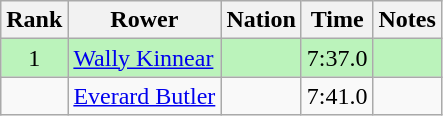<table class="wikitable sortable" style="text-align:center">
<tr>
<th>Rank</th>
<th>Rower</th>
<th>Nation</th>
<th>Time</th>
<th>Notes</th>
</tr>
<tr bgcolor=bbf3bb>
<td>1</td>
<td align=left><a href='#'>Wally Kinnear</a></td>
<td align=left></td>
<td>7:37.0</td>
<td></td>
</tr>
<tr>
<td></td>
<td align=left><a href='#'>Everard Butler</a></td>
<td align=left></td>
<td>7:41.0</td>
<td></td>
</tr>
</table>
